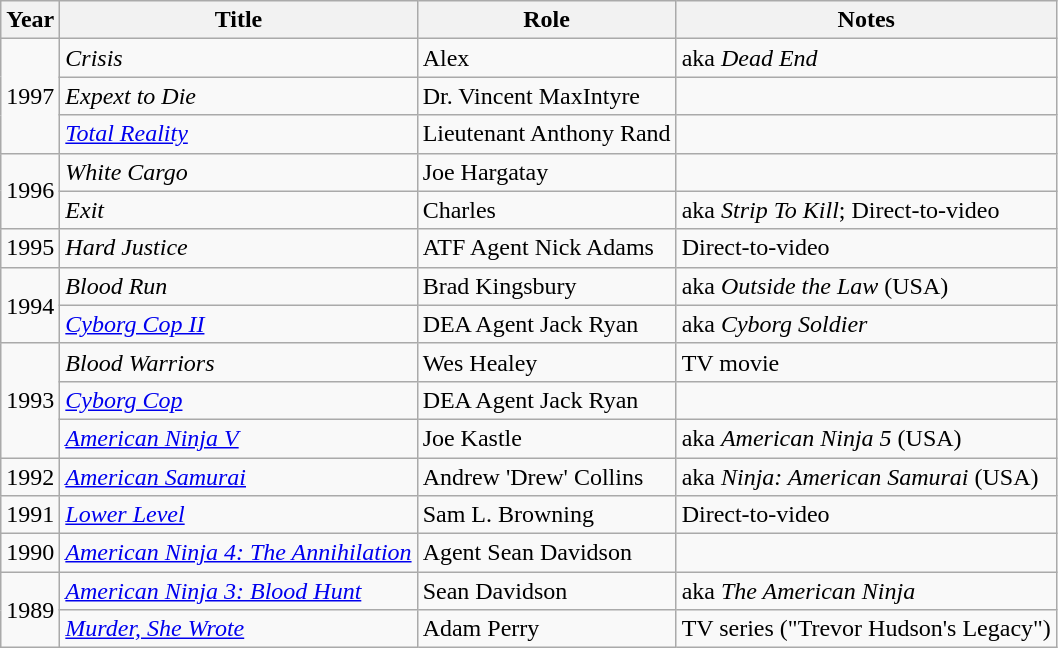<table class="wikitable sortable">
<tr>
<th>Year</th>
<th>Title</th>
<th>Role</th>
<th>Notes</th>
</tr>
<tr>
<td rowspan=3>1997</td>
<td><em>Crisis</em></td>
<td>Alex</td>
<td>aka <em>Dead End</em></td>
</tr>
<tr>
<td><em>Expext to Die</em></td>
<td>Dr. Vincent MaxIntyre</td>
<td></td>
</tr>
<tr>
<td><em><a href='#'>Total Reality</a></em></td>
<td>Lieutenant Anthony Rand</td>
<td></td>
</tr>
<tr>
<td rowspan=2>1996</td>
<td><em>White Cargo</em></td>
<td>Joe Hargatay</td>
<td></td>
</tr>
<tr>
<td><em>Exit</em></td>
<td>Charles</td>
<td>aka <em>Strip To Kill</em>; Direct-to-video</td>
</tr>
<tr>
<td>1995</td>
<td><em>Hard Justice</em></td>
<td>ATF Agent Nick Adams</td>
<td>Direct-to-video</td>
</tr>
<tr>
<td rowspan=2>1994</td>
<td><em>Blood Run</em></td>
<td>Brad Kingsbury</td>
<td>aka <em>Outside the Law</em> (USA)</td>
</tr>
<tr>
<td><em><a href='#'>Cyborg Cop II</a></em></td>
<td>DEA Agent Jack Ryan</td>
<td>aka <em>Cyborg Soldier</em></td>
</tr>
<tr>
<td rowspan=3>1993</td>
<td><em>Blood Warriors</em></td>
<td>Wes Healey</td>
<td>TV movie</td>
</tr>
<tr>
<td><em><a href='#'>Cyborg Cop</a></em></td>
<td>DEA Agent Jack Ryan</td>
<td></td>
</tr>
<tr>
<td><em><a href='#'>American Ninja V</a></em></td>
<td>Joe Kastle</td>
<td>aka <em>American Ninja 5</em> (USA)</td>
</tr>
<tr>
<td>1992</td>
<td><em><a href='#'>American Samurai</a></em></td>
<td>Andrew 'Drew' Collins</td>
<td>aka <em>Ninja: American Samurai</em> (USA)</td>
</tr>
<tr>
<td>1991</td>
<td><em><a href='#'>Lower Level</a></em></td>
<td>Sam L. Browning</td>
<td>Direct-to-video</td>
</tr>
<tr>
<td>1990</td>
<td><em><a href='#'>American Ninja 4: The Annihilation</a></em></td>
<td>Agent Sean Davidson</td>
<td></td>
</tr>
<tr>
<td rowspan=2>1989</td>
<td><em><a href='#'>American Ninja 3: Blood Hunt</a></em></td>
<td>Sean Davidson</td>
<td>aka <em>The American Ninja</em></td>
</tr>
<tr>
<td><em><a href='#'>Murder, She Wrote</a></em></td>
<td>Adam Perry</td>
<td>TV series ("Trevor Hudson's Legacy")</td>
</tr>
</table>
